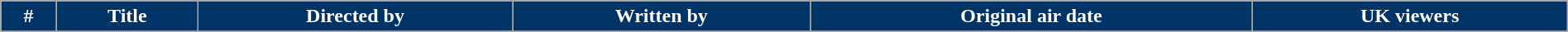<table class="wikitable plainrowheaders" style="width:100%; background:#fff;">
<tr>
<th style="background:#036; color:#fff;">#</th>
<th style="background:#036; color:#fff;">Title</th>
<th style="background:#036; color:#fff;">Directed by</th>
<th style="background:#036; color:#fff;">Written by</th>
<th style="background:#036; color:#fff;">Original air date</th>
<th style="background:#036; color:#fff;">UK viewers</th>
</tr>
<tr>
</tr>
</table>
